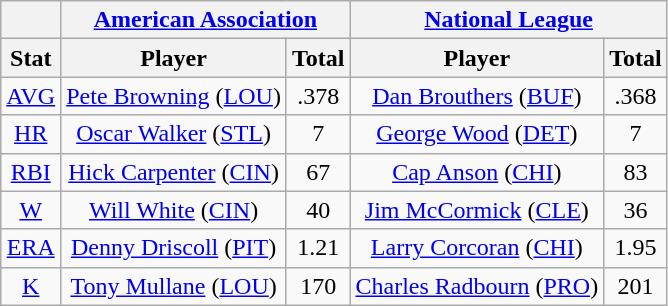<table class="wikitable" style="text-align:center;">
<tr>
<th></th>
<th colspan=2><a href='#'>American Association</a></th>
<th colspan=2><a href='#'>National League</a></th>
</tr>
<tr>
<th>Stat</th>
<th>Player</th>
<th>Total</th>
<th>Player</th>
<th>Total</th>
</tr>
<tr>
<td><a href='#'>AVG</a></td>
<td><a href='#'>Pete Browning</a> (<a href='#'>LOU</a>)</td>
<td>.378</td>
<td><a href='#'>Dan Brouthers</a> (<a href='#'>BUF</a>)</td>
<td>.368</td>
</tr>
<tr>
<td><a href='#'>HR</a></td>
<td><a href='#'>Oscar Walker</a> (<a href='#'>STL</a>)</td>
<td>7</td>
<td><a href='#'>George Wood</a> (<a href='#'>DET</a>)</td>
<td>7</td>
</tr>
<tr>
<td><a href='#'>RBI</a></td>
<td><a href='#'>Hick Carpenter</a> (<a href='#'>CIN</a>)</td>
<td>67</td>
<td><a href='#'>Cap Anson</a> (<a href='#'>CHI</a>)</td>
<td>83</td>
</tr>
<tr>
<td><a href='#'>W</a></td>
<td><a href='#'>Will White</a> (<a href='#'>CIN</a>)</td>
<td>40</td>
<td><a href='#'>Jim McCormick</a> (<a href='#'>CLE</a>)</td>
<td>36</td>
</tr>
<tr>
<td><a href='#'>ERA</a></td>
<td><a href='#'>Denny Driscoll</a> (<a href='#'>PIT</a>)</td>
<td>1.21</td>
<td><a href='#'>Larry Corcoran</a> (<a href='#'>CHI</a>)</td>
<td>1.95</td>
</tr>
<tr>
<td><a href='#'>K</a></td>
<td><a href='#'>Tony Mullane</a> (<a href='#'>LOU</a>)</td>
<td>170</td>
<td><a href='#'>Charles Radbourn</a> (<a href='#'>PRO</a>)</td>
<td>201</td>
</tr>
</table>
